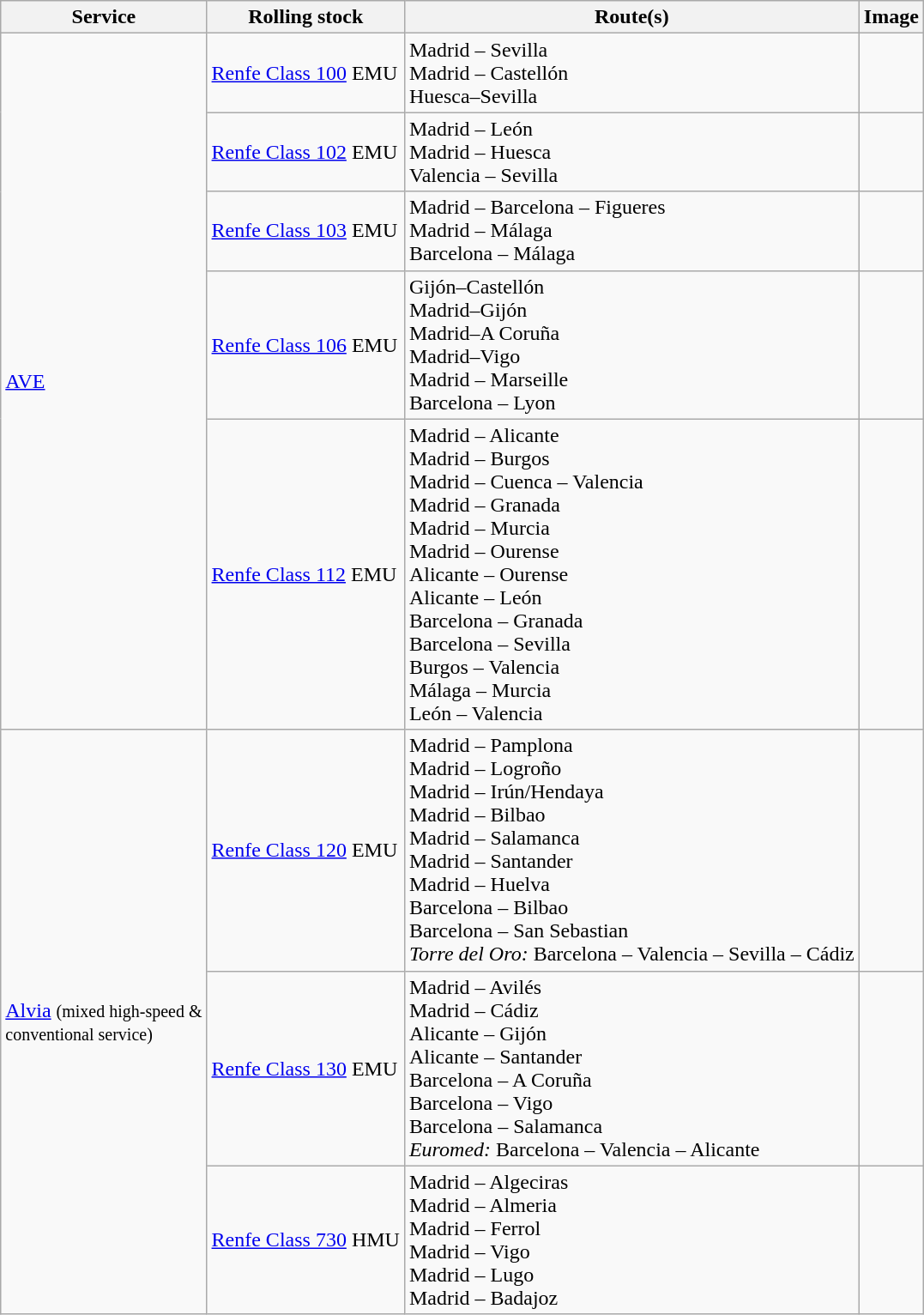<table class="wikitable left">
<tr>
<th>Service</th>
<th>Rolling stock</th>
<th>Route(s)</th>
<th>Image</th>
</tr>
<tr>
<td rowspan="5"><a href='#'>AVE</a></td>
<td><a href='#'>Renfe Class 100</a> EMU</td>
<td>Madrid – Sevilla<br>Madrid – Castellón<br>Huesca–Sevilla</td>
<td></td>
</tr>
<tr>
<td><a href='#'>Renfe Class 102</a> EMU</td>
<td>Madrid – León<br>Madrid – Huesca<br>Valencia – Sevilla</td>
<td></td>
</tr>
<tr>
<td><a href='#'>Renfe Class 103</a> EMU</td>
<td>Madrid – Barcelona – Figueres<br>Madrid – Málaga<br>Barcelona – Málaga</td>
<td></td>
</tr>
<tr>
<td><a href='#'>Renfe Class 106</a> EMU</td>
<td>Gijón–Castellón<br>Madrid–Gijón<br>Madrid–A Coruña<br>Madrid–Vigo<br>Madrid – Marseille<br>Barcelona – Lyon</td>
<td></td>
</tr>
<tr>
<td><a href='#'>Renfe Class 112</a> EMU</td>
<td>Madrid – Alicante<br>Madrid – Burgos<br>Madrid – Cuenca – Valencia<br>Madrid – Granada<br>Madrid – Murcia<br>Madrid – Ourense<br>Alicante – Ourense<br>Alicante – León<br>Barcelona – Granada<br>Barcelona – Sevilla<br>Burgos – Valencia<br>Málaga – Murcia<br>León – Valencia</td>
<td></td>
</tr>
<tr>
<td rowspan="3"><a href='#'>Alvia</a> <small>(mixed high-speed &<br>conventional service)</small></td>
<td><a href='#'>Renfe Class 120</a> EMU</td>
<td>Madrid – Pamplona<br>Madrid – Logroño<br>Madrid – Irún/Hendaya<br>Madrid – Bilbao<br>Madrid – Salamanca<br>Madrid – Santander<br>Madrid – Huelva<br>Barcelona – Bilbao<br>Barcelona – San Sebastian<br><em>Torre del Oro:</em> Barcelona – Valencia – Sevilla – Cádiz</td>
<td></td>
</tr>
<tr>
<td><a href='#'>Renfe Class 130</a> EMU</td>
<td>Madrid – Avilés<br>Madrid – Cádiz<br>Alicante – Gijón<br>Alicante – Santander<br>Barcelona – A Coruña<br>Barcelona – Vigo<br>Barcelona – Salamanca<br><em>Euromed:</em> Barcelona – Valencia – Alicante</td>
<td></td>
</tr>
<tr>
<td><a href='#'>Renfe Class 730</a> HMU</td>
<td>Madrid – Algeciras<br>Madrid – Almeria<br>Madrid – Ferrol<br>Madrid – Vigo<br>Madrid – Lugo<br>Madrid – Badajoz</td>
<td></td>
</tr>
</table>
